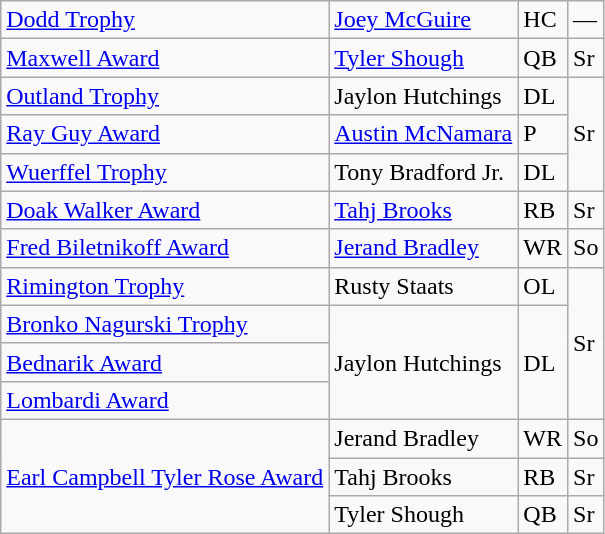<table class="wikitable">
<tr>
<td><a href='#'>Dodd Trophy</a></td>
<td><a href='#'>Joey McGuire</a></td>
<td>HC</td>
<td>—</td>
</tr>
<tr>
<td><a href='#'>Maxwell Award</a></td>
<td><a href='#'>Tyler Shough</a></td>
<td>QB</td>
<td>Sr</td>
</tr>
<tr>
<td><a href='#'>Outland Trophy</a></td>
<td>Jaylon Hutchings</td>
<td>DL</td>
<td rowspan=3> Sr</td>
</tr>
<tr>
<td><a href='#'>Ray Guy Award</a></td>
<td><a href='#'>Austin McNamara</a></td>
<td>P</td>
</tr>
<tr>
<td><a href='#'>Wuerffel Trophy</a></td>
<td>Tony Bradford Jr.</td>
<td>DL</td>
</tr>
<tr>
<td><a href='#'>Doak Walker Award</a></td>
<td><a href='#'>Tahj Brooks</a></td>
<td>RB</td>
<td>Sr</td>
</tr>
<tr>
<td><a href='#'>Fred Biletnikoff Award</a></td>
<td><a href='#'>Jerand Bradley</a></td>
<td>WR</td>
<td>So</td>
</tr>
<tr>
<td><a href='#'>Rimington Trophy</a></td>
<td>Rusty Staats</td>
<td>OL</td>
<td rowspan="4"> Sr</td>
</tr>
<tr>
<td><a href='#'>Bronko Nagurski Trophy</a></td>
<td rowspan="3">Jaylon Hutchings</td>
<td rowspan="3">DL</td>
</tr>
<tr>
<td><a href='#'>Bednarik Award</a></td>
</tr>
<tr>
<td><a href='#'>Lombardi Award</a></td>
</tr>
<tr>
<td rowspan="3"><a href='#'>Earl Campbell Tyler Rose Award</a></td>
<td>Jerand Bradley</td>
<td>WR</td>
<td>So</td>
</tr>
<tr>
<td>Tahj Brooks</td>
<td>RB</td>
<td>Sr</td>
</tr>
<tr>
<td>Tyler Shough</td>
<td>QB</td>
<td> Sr</td>
</tr>
</table>
